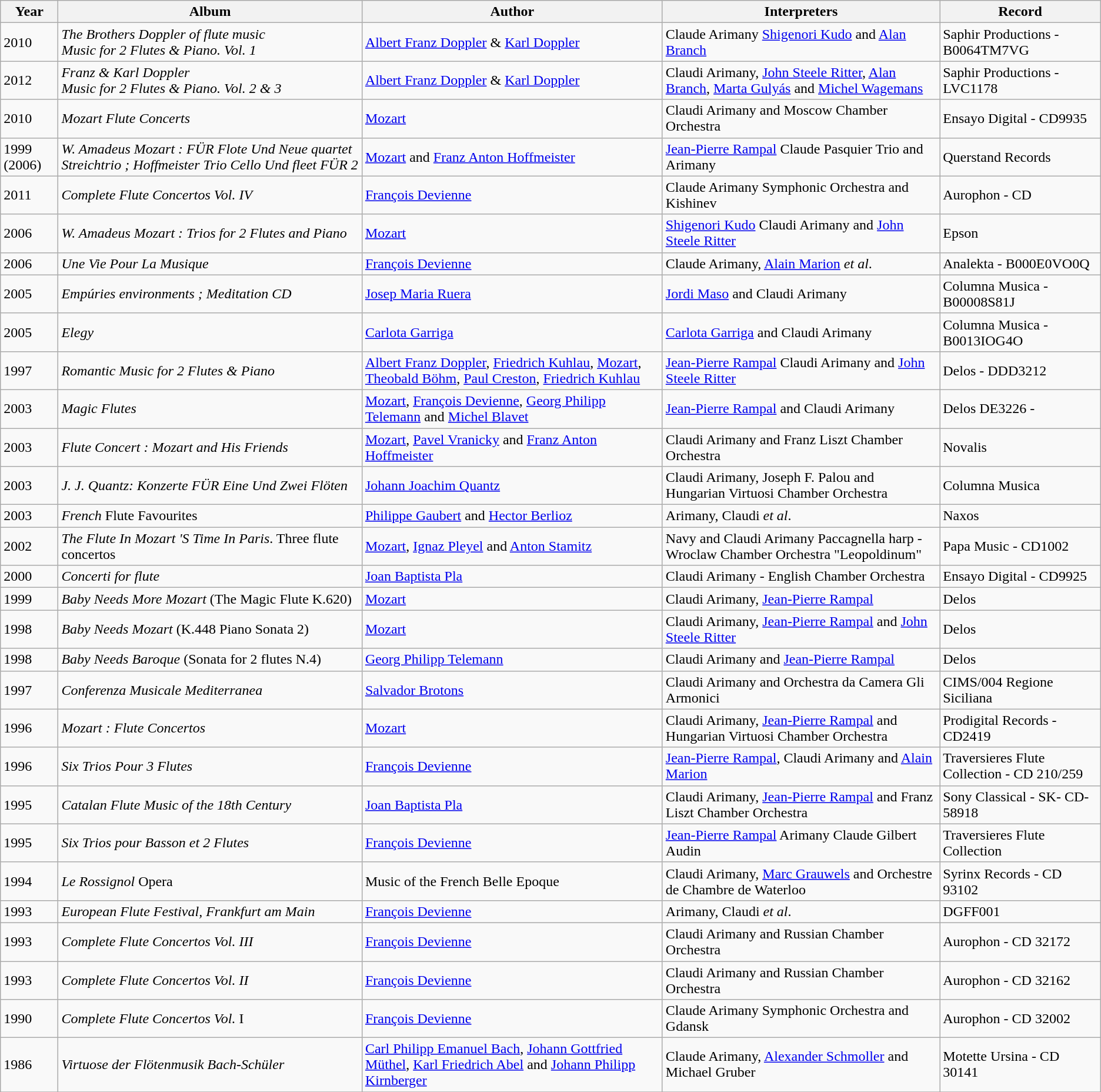<table Class = "wikitable sortable" border = "1">
<tr>
<th>Year</th>
<th>Album</th>
<th>Author</th>
<th>Interpreters</th>
<th>Record</th>
</tr>
<tr>
<td>2010</td>
<td><em>The Brothers Doppler of flute music</em> <br> <em> Music for 2 Flutes & Piano. Vol. 1</em></td>
<td><a href='#'>Albert Franz Doppler</a> & <a href='#'>Karl Doppler</a></td>
<td>Claude Arimany <a href='#'>Shigenori Kudo</a> and <a href='#'>Alan Branch</a></td>
<td>Saphir Productions - B0064TM7VG</td>
</tr>
<tr>
<td>2012</td>
<td><em>Franz & Karl Doppler</em>  <br> <em>Music for 2 Flutes & Piano. Vol. 2 & 3</em></td>
<td><a href='#'>Albert Franz Doppler</a> & <a href='#'>Karl Doppler</a></td>
<td>Claudi Arimany, <a href='#'>John Steele Ritter</a>, <a href='#'>Alan Branch</a>, <a href='#'>Marta Gulyás</a> and <a href='#'>Michel Wagemans</a></td>
<td>Saphir Productions - LVC1178</td>
</tr>
<tr>
<td>2010</td>
<td><em>Mozart Flute Concerts</em></td>
<td><a href='#'>Mozart</a></td>
<td>Claudi Arimany and Moscow Chamber Orchestra</td>
<td>Ensayo Digital - CD9935</td>
</tr>
<tr>
<td>1999 (2006)</td>
<td><em>W. Amadeus Mozart : FÜR Flote Und Neue quartet Streichtrio ; Hoffmeister Trio Cello Und fleet FÜR 2</em></td>
<td><a href='#'>Mozart</a> and <a href='#'>Franz Anton Hoffmeister</a></td>
<td><a href='#'>Jean-Pierre Rampal</a> Claude Pasquier Trio and Arimany</td>
<td>Querstand Records</td>
</tr>
<tr>
<td>2011</td>
<td><em>Complete Flute Concertos Vol. IV</em></td>
<td><a href='#'>François Devienne</a></td>
<td>Claude Arimany Symphonic Orchestra and Kishinev</td>
<td>Aurophon - CD</td>
</tr>
<tr>
<td>2006</td>
<td><em>W. Amadeus Mozart : Trios for 2 Flutes and Piano</em></td>
<td><a href='#'>Mozart</a></td>
<td><a href='#'>Shigenori Kudo</a> Claudi Arimany and <a href='#'>John Steele Ritter</a></td>
<td>Epson</td>
</tr>
<tr>
<td>2006</td>
<td><em>Une Vie Pour La Musique</em></td>
<td><a href='#'>François Devienne</a></td>
<td>Claude Arimany, <a href='#'>Alain Marion</a> <em>et al</em>.</td>
<td>Analekta - B000E0VO0Q</td>
</tr>
<tr>
<td>2005</td>
<td><em>Empúries environments ; Meditation CD </em></td>
<td><a href='#'>Josep Maria Ruera</a></td>
<td><a href='#'>Jordi Maso</a> and Claudi Arimany</td>
<td>Columna Musica - B00008S81J</td>
</tr>
<tr>
<td>2005</td>
<td><em> Elegy </em></td>
<td><a href='#'>Carlota Garriga</a></td>
<td><a href='#'>Carlota Garriga</a> and Claudi Arimany</td>
<td>Columna Musica - B0013IOG4O</td>
</tr>
<tr>
<td>1997</td>
<td><em> Romantic Music for 2 Flutes & Piano </em></td>
<td><a href='#'>Albert Franz Doppler</a>, <a href='#'>Friedrich Kuhlau</a>, <a href='#'>Mozart</a>, <a href='#'>Theobald Böhm</a>, <a href='#'>Paul Creston</a>, <a href='#'>Friedrich Kuhlau</a></td>
<td><a href='#'>Jean-Pierre Rampal</a> Claudi Arimany and <a href='#'>John Steele Ritter</a></td>
<td>Delos - DDD3212</td>
</tr>
<tr>
<td>2003</td>
<td><em> Magic Flutes</em> </td>
<td><a href='#'>Mozart</a>, <a href='#'>François Devienne</a>, <a href='#'>Georg Philipp Telemann</a> and <a href='#'>Michel Blavet</a></td>
<td><a href='#'>Jean-Pierre Rampal</a> and Claudi Arimany</td>
<td>Delos DE3226 -</td>
</tr>
<tr>
<td>2003</td>
<td><em> Flute Concert : Mozart and His Friends </em></td>
<td><a href='#'>Mozart</a>, <a href='#'>Pavel Vranicky</a> and <a href='#'>Franz Anton Hoffmeister</a></td>
<td>Claudi Arimany and Franz Liszt Chamber Orchestra <em> </em></td>
<td>Novalis</td>
</tr>
<tr>
<td>2003</td>
<td><em>J. J. Quantz: Konzerte FÜR Eine Und Zwei Flöten</em></td>
<td><a href='#'>Johann Joachim Quantz</a></td>
<td>Claudi Arimany, Joseph F. Palou and Hungarian Virtuosi Chamber Orchestra</td>
<td>Columna Musica</td>
</tr>
<tr>
<td>2003</td>
<td><em> French </em> Flute Favourites</td>
<td><a href='#'>Philippe Gaubert</a> and <a href='#'>Hector Berlioz</a></td>
<td>Arimany, Claudi <em>et al</em>.</td>
<td>Naxos</td>
</tr>
<tr>
<td>2002</td>
<td><em> The Flute In Mozart 'S Time In Paris</em>. Three flute concertos</td>
<td><a href='#'>Mozart</a>, <a href='#'>Ignaz Pleyel</a> and <a href='#'>Anton Stamitz</a></td>
<td>Navy and Claudi Arimany Paccagnella harp - Wroclaw Chamber Orchestra "Leopoldinum"</td>
<td>Papa Music - CD1002</td>
</tr>
<tr>
<td>2000</td>
<td><em>Concerti for flute</em></td>
<td><a href='#'>Joan Baptista Pla</a></td>
<td>Claudi Arimany - English Chamber Orchestra</td>
<td>Ensayo Digital - CD9925</td>
</tr>
<tr>
<td>1999</td>
<td><em>Baby Needs More Mozart</em> (The Magic Flute K.620)</td>
<td><a href='#'>Mozart</a></td>
<td>Claudi Arimany, <a href='#'>Jean-Pierre Rampal</a></td>
<td>Delos</td>
</tr>
<tr>
<td>1998</td>
<td><em>Baby Needs Mozart</em> (K.448 Piano Sonata 2)</td>
<td><a href='#'>Mozart</a></td>
<td>Claudi Arimany, <a href='#'>Jean-Pierre Rampal</a> and <a href='#'>John Steele Ritter</a></td>
<td>Delos</td>
</tr>
<tr>
<td>1998</td>
<td><em>Baby Needs Baroque</em> (Sonata for 2 flutes N.4)</td>
<td><a href='#'>Georg Philipp Telemann</a></td>
<td>Claudi Arimany and <a href='#'>Jean-Pierre Rampal</a></td>
<td>Delos</td>
</tr>
<tr>
<td>1997</td>
<td><em> Conferenza Musicale Mediterranea</em></td>
<td><a href='#'>Salvador Brotons</a></td>
<td>Claudi Arimany and Orchestra da Camera Gli Armonici</td>
<td>CIMS/004 Regione Siciliana</td>
</tr>
<tr>
<td>1996</td>
<td><em> Mozart : Flute Concertos </em></td>
<td><a href='#'>Mozart</a></td>
<td>Claudi Arimany, <a href='#'>Jean-Pierre Rampal</a> and Hungarian Virtuosi Chamber Orchestra</td>
<td>Prodigital Records - CD2419</td>
</tr>
<tr>
<td>1996</td>
<td><em> Six Trios Pour 3 Flutes </em></td>
<td><a href='#'>François Devienne</a></td>
<td><a href='#'>Jean-Pierre Rampal</a>, Claudi Arimany and <a href='#'>Alain Marion</a></td>
<td>Traversieres Flute Collection - CD 210/259</td>
</tr>
<tr>
<td>1995</td>
<td><em> Catalan Flute Music of the 18th Century </em></td>
<td><a href='#'>Joan Baptista Pla</a></td>
<td>Claudi Arimany, <a href='#'>Jean-Pierre Rampal</a> and Franz Liszt Chamber Orchestra</td>
<td>Sony Classical - SK- CD- 58918</td>
</tr>
<tr>
<td>1995</td>
<td><em> Six Trios pour Basson et 2 Flutes </em></td>
<td><a href='#'>François Devienne</a></td>
<td><a href='#'>Jean-Pierre Rampal</a> Arimany Claude Gilbert Audin</td>
<td>Traversieres Flute Collection</td>
</tr>
<tr>
<td>1994</td>
<td><em> Le Rossignol </em> Opera</td>
<td>Music of the French Belle Epoque</td>
<td>Claudi Arimany, <a href='#'>Marc Grauwels</a> and Orchestre de Chambre de Waterloo</td>
<td>Syrinx Records - CD 93102</td>
</tr>
<tr>
<td>1993</td>
<td><em>European Flute Festival, Frankfurt am Main</em></td>
<td><a href='#'>François Devienne</a></td>
<td>Arimany, Claudi <em>et al</em>.</td>
<td>DGFF001</td>
</tr>
<tr>
<td>1993</td>
<td><em> Complete Flute Concertos Vol. III </em></td>
<td><a href='#'>François Devienne</a></td>
<td>Claudi Arimany and Russian Chamber Orchestra</td>
<td>Aurophon - CD 32172</td>
</tr>
<tr>
<td>1993</td>
<td><em> Complete Flute Concertos Vol. II </em></td>
<td><a href='#'>François Devienne</a></td>
<td>Claudi Arimany and Russian Chamber Orchestra</td>
<td>Aurophon - CD 32162</td>
</tr>
<tr>
<td>1990</td>
<td><em> Complete Flute Concertos Vol. </em> I</td>
<td><a href='#'>François Devienne</a></td>
<td>Claude Arimany Symphonic Orchestra and Gdansk</td>
<td>Aurophon - CD 32002</td>
</tr>
<tr>
<td>1986</td>
<td><em> Virtuose der Flötenmusik Bach-Schüler</em></td>
<td><a href='#'>Carl Philipp Emanuel Bach</a>, <a href='#'>Johann Gottfried Müthel</a>, <a href='#'>Karl Friedrich Abel</a> and <a href='#'>Johann Philipp Kirnberger</a></td>
<td>Claude Arimany, <a href='#'>Alexander Schmoller</a> and Michael Gruber</td>
<td>Motette Ursina - CD 30141</td>
</tr>
<tr>
</tr>
</table>
